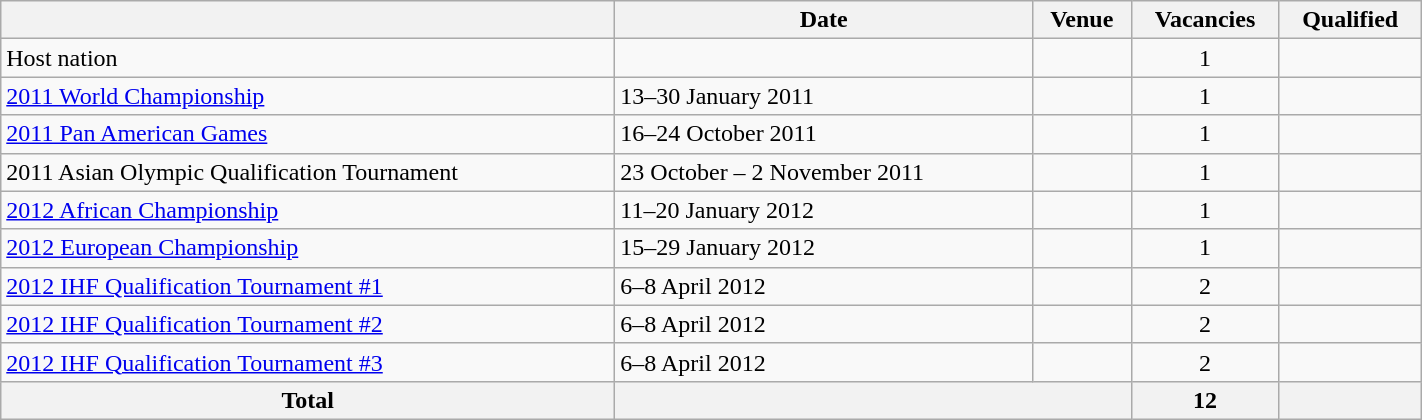<table class="wikitable" width=75%>
<tr>
<th></th>
<th>Date</th>
<th>Venue</th>
<th>Vacancies</th>
<th>Qualified</th>
</tr>
<tr>
<td>Host nation</td>
<td></td>
<td></td>
<td align="center">1</td>
<td></td>
</tr>
<tr>
<td><a href='#'>2011 World Championship</a></td>
<td>13–30 January 2011</td>
<td></td>
<td align="center">1</td>
<td></td>
</tr>
<tr>
<td><a href='#'>2011 Pan American Games</a></td>
<td>16–24 October 2011</td>
<td></td>
<td align="center">1</td>
<td></td>
</tr>
<tr>
<td>2011 Asian Olympic Qualification Tournament</td>
<td>23 October – 2 November 2011</td>
<td></td>
<td align="center">1</td>
<td></td>
</tr>
<tr>
<td><a href='#'>2012 African Championship</a></td>
<td>11–20 January 2012</td>
<td></td>
<td align="center">1</td>
<td></td>
</tr>
<tr>
<td><a href='#'>2012 European Championship</a></td>
<td>15–29 January 2012</td>
<td></td>
<td align="center">1</td>
<td></td>
</tr>
<tr>
<td><a href='#'>2012 IHF Qualification Tournament #1</a></td>
<td>6–8 April 2012</td>
<td></td>
<td align="center">2</td>
<td><br></td>
</tr>
<tr>
<td><a href='#'>2012 IHF Qualification Tournament #2</a></td>
<td>6–8 April 2012</td>
<td></td>
<td align="center">2</td>
<td><br></td>
</tr>
<tr>
<td><a href='#'>2012 IHF Qualification Tournament #3</a></td>
<td>6–8 April 2012</td>
<td></td>
<td align="center">2</td>
<td><br></td>
</tr>
<tr>
<th>Total</th>
<th colspan="2"></th>
<th>12</th>
<th></th>
</tr>
</table>
